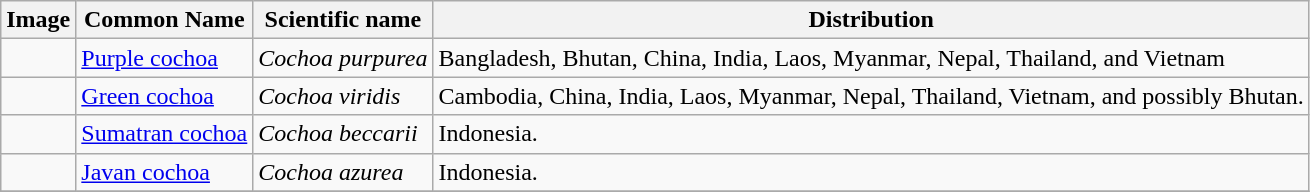<table class="wikitable">
<tr>
<th>Image</th>
<th>Common Name</th>
<th>Scientific name</th>
<th>Distribution</th>
</tr>
<tr>
<td></td>
<td><a href='#'>Purple cochoa</a></td>
<td><em>Cochoa purpurea</em></td>
<td>Bangladesh, Bhutan, China, India, Laos, Myanmar, Nepal, Thailand, and Vietnam</td>
</tr>
<tr>
<td></td>
<td><a href='#'>Green cochoa</a></td>
<td><em>Cochoa viridis</em></td>
<td>Cambodia, China, India, Laos, Myanmar, Nepal, Thailand, Vietnam, and possibly Bhutan.</td>
</tr>
<tr>
<td></td>
<td><a href='#'>Sumatran cochoa</a></td>
<td><em>Cochoa beccarii</em></td>
<td>Indonesia.</td>
</tr>
<tr>
<td></td>
<td><a href='#'>Javan cochoa</a></td>
<td><em>Cochoa azurea</em></td>
<td>Indonesia.</td>
</tr>
<tr>
</tr>
</table>
